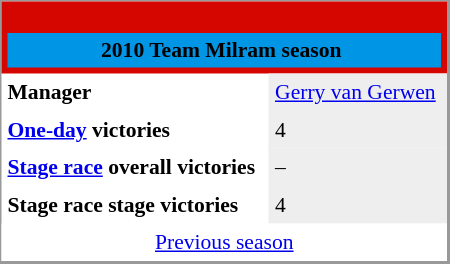<table align="right" cellpadding="4" cellspacing="0" style="margin-left:1em; width:300px; font-size:90%; border:1px solid #999; border-right-width:2px; border-bottom-width:2px; background-color:white;">
<tr>
<th colspan="2" style="background-color:#D50600;"><br><table style="background:#0096E5;text-align:center;width:100%;">
<tr>
<td style="background:#0096E5;" align="center" width="100%"><span> 2010 Team Milram season</span></td>
<td padding=15px></td>
</tr>
</table>
</th>
</tr>
<tr>
<td><strong>Manager </strong></td>
<td bgcolor=#EEEEEE><a href='#'>Gerry van Gerwen</a></td>
</tr>
<tr>
<td><strong><a href='#'>One-day</a> victories</strong></td>
<td bgcolor=#EEEEEE>4</td>
</tr>
<tr>
<td><strong><a href='#'>Stage race</a> overall victories</strong></td>
<td bgcolor=#EEEEEE>–</td>
</tr>
<tr>
<td><strong>Stage race stage victories</strong></td>
<td bgcolor=#EEEEEE>4</td>
</tr>
<tr>
<td colspan="2" bgcolor="white" align="center"><a href='#'>Previous season</a></td>
</tr>
</table>
